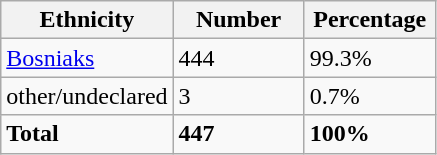<table class="wikitable">
<tr>
<th width="100px">Ethnicity</th>
<th width="80px">Number</th>
<th width="80px">Percentage</th>
</tr>
<tr>
<td><a href='#'>Bosniaks</a></td>
<td>444</td>
<td>99.3%</td>
</tr>
<tr>
<td>other/undeclared</td>
<td>3</td>
<td>0.7%</td>
</tr>
<tr>
<td><strong>Total</strong></td>
<td><strong>447</strong></td>
<td><strong>100%</strong></td>
</tr>
</table>
